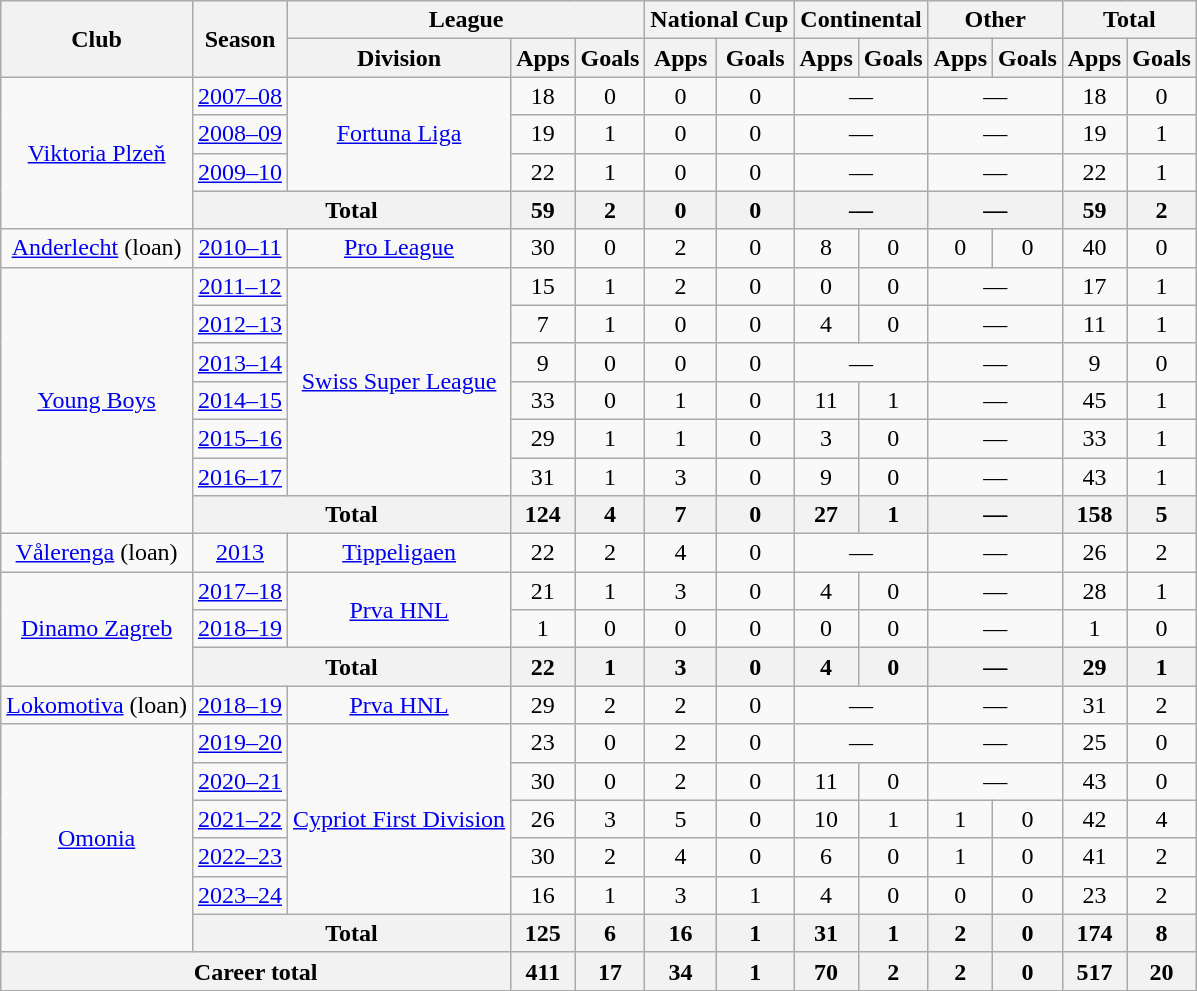<table class="wikitable" style="text-align:center">
<tr>
<th rowspan="2">Club</th>
<th rowspan="2">Season</th>
<th colspan="3">League</th>
<th colspan="2">National Cup</th>
<th colspan="2">Continental</th>
<th colspan="2">Other</th>
<th colspan="2">Total</th>
</tr>
<tr>
<th>Division</th>
<th>Apps</th>
<th>Goals</th>
<th>Apps</th>
<th>Goals</th>
<th>Apps</th>
<th>Goals</th>
<th>Apps</th>
<th>Goals</th>
<th>Apps</th>
<th>Goals</th>
</tr>
<tr>
<td rowspan="4"><a href='#'>Viktoria Plzeň</a></td>
<td><a href='#'>2007–08</a></td>
<td rowspan="3"><a href='#'>Fortuna Liga</a></td>
<td>18</td>
<td>0</td>
<td>0</td>
<td>0</td>
<td colspan=2>—</td>
<td colspan=2>—</td>
<td>18</td>
<td>0</td>
</tr>
<tr>
<td><a href='#'>2008–09</a></td>
<td>19</td>
<td>1</td>
<td>0</td>
<td>0</td>
<td colspan=2>—</td>
<td colspan=2>—</td>
<td>19</td>
<td>1</td>
</tr>
<tr>
<td><a href='#'>2009–10</a></td>
<td>22</td>
<td>1</td>
<td>0</td>
<td>0</td>
<td colspan=2>—</td>
<td colspan=2>—</td>
<td>22</td>
<td>1</td>
</tr>
<tr>
<th colspan="2">Total</th>
<th>59</th>
<th>2</th>
<th>0</th>
<th>0</th>
<th colspan=2>—</th>
<th colspan=2>—</th>
<th>59</th>
<th>2</th>
</tr>
<tr>
<td><a href='#'>Anderlecht</a> (loan)</td>
<td><a href='#'>2010–11</a></td>
<td><a href='#'>Pro League</a></td>
<td>30</td>
<td>0</td>
<td>2</td>
<td>0</td>
<td>8</td>
<td>0</td>
<td>0</td>
<td>0</td>
<td>40</td>
<td>0</td>
</tr>
<tr>
<td rowspan="7"><a href='#'>Young Boys</a></td>
<td><a href='#'>2011–12</a></td>
<td rowspan="6"><a href='#'>Swiss Super League</a></td>
<td>15</td>
<td>1</td>
<td>2</td>
<td>0</td>
<td>0</td>
<td>0</td>
<td colspan=2>—</td>
<td>17</td>
<td>1</td>
</tr>
<tr>
<td><a href='#'>2012–13</a></td>
<td>7</td>
<td>1</td>
<td>0</td>
<td>0</td>
<td>4</td>
<td>0</td>
<td colspan=2>—</td>
<td>11</td>
<td>1</td>
</tr>
<tr>
<td><a href='#'>2013–14</a></td>
<td>9</td>
<td>0</td>
<td>0</td>
<td>0</td>
<td colspan=2>—</td>
<td colspan=2>—</td>
<td>9</td>
<td>0</td>
</tr>
<tr>
<td><a href='#'>2014–15</a></td>
<td>33</td>
<td>0</td>
<td>1</td>
<td>0</td>
<td>11</td>
<td>1</td>
<td colspan=2>—</td>
<td>45</td>
<td>1</td>
</tr>
<tr>
<td><a href='#'>2015–16</a></td>
<td>29</td>
<td>1</td>
<td>1</td>
<td>0</td>
<td>3</td>
<td>0</td>
<td colspan=2>—</td>
<td>33</td>
<td>1</td>
</tr>
<tr>
<td><a href='#'>2016–17</a></td>
<td>31</td>
<td>1</td>
<td>3</td>
<td>0</td>
<td>9</td>
<td>0</td>
<td colspan=2>—</td>
<td>43</td>
<td>1</td>
</tr>
<tr>
<th colspan=2>Total</th>
<th>124</th>
<th>4</th>
<th>7</th>
<th>0</th>
<th>27</th>
<th>1</th>
<th colspan=2>—</th>
<th>158</th>
<th>5</th>
</tr>
<tr>
<td><a href='#'>Vålerenga</a> (loan)</td>
<td><a href='#'>2013</a></td>
<td><a href='#'>Tippeligaen</a></td>
<td>22</td>
<td>2</td>
<td>4</td>
<td>0</td>
<td colspan=2>—</td>
<td colspan=2>—</td>
<td>26</td>
<td>2</td>
</tr>
<tr>
<td rowspan="3"><a href='#'>Dinamo Zagreb</a></td>
<td><a href='#'>2017–18</a></td>
<td rowspan="2"><a href='#'>Prva HNL</a></td>
<td>21</td>
<td>1</td>
<td>3</td>
<td>0</td>
<td>4</td>
<td>0</td>
<td colspan="2">—</td>
<td>28</td>
<td>1</td>
</tr>
<tr>
<td><a href='#'>2018–19</a></td>
<td>1</td>
<td>0</td>
<td>0</td>
<td>0</td>
<td>0</td>
<td>0</td>
<td colspan="2">—</td>
<td>1</td>
<td>0</td>
</tr>
<tr>
<th colspan="2">Total</th>
<th>22</th>
<th>1</th>
<th>3</th>
<th>0</th>
<th>4</th>
<th>0</th>
<th colspan=2>—</th>
<th>29</th>
<th>1</th>
</tr>
<tr>
<td><a href='#'>Lokomotiva</a> (loan)</td>
<td><a href='#'>2018–19</a></td>
<td><a href='#'>Prva HNL</a></td>
<td>29</td>
<td>2</td>
<td>2</td>
<td>0</td>
<td colspan="2">—</td>
<td colspan="2">—</td>
<td>31</td>
<td>2</td>
</tr>
<tr>
<td rowspan="6"><a href='#'>Omonia</a></td>
<td><a href='#'>2019–20</a></td>
<td rowspan="5"><a href='#'>Cypriot First Division</a></td>
<td>23</td>
<td>0</td>
<td>2</td>
<td>0</td>
<td colspan=2>—</td>
<td colspan=2>—</td>
<td>25</td>
<td>0</td>
</tr>
<tr>
<td><a href='#'>2020–21</a></td>
<td>30</td>
<td>0</td>
<td>2</td>
<td>0</td>
<td>11</td>
<td>0</td>
<td colspan=2>—</td>
<td>43</td>
<td>0</td>
</tr>
<tr>
<td><a href='#'>2021–22</a></td>
<td>26</td>
<td>3</td>
<td>5</td>
<td>0</td>
<td>10</td>
<td>1</td>
<td>1</td>
<td>0</td>
<td>42</td>
<td>4</td>
</tr>
<tr>
<td><a href='#'>2022–23</a></td>
<td>30</td>
<td>2</td>
<td>4</td>
<td>0</td>
<td>6</td>
<td>0</td>
<td>1</td>
<td>0</td>
<td>41</td>
<td>2</td>
</tr>
<tr>
<td><a href='#'>2023–24</a></td>
<td>16</td>
<td>1</td>
<td>3</td>
<td>1</td>
<td>4</td>
<td>0</td>
<td>0</td>
<td>0</td>
<td>23</td>
<td>2</td>
</tr>
<tr>
<th colspan="2">Total</th>
<th>125</th>
<th>6</th>
<th>16</th>
<th>1</th>
<th>31</th>
<th>1</th>
<th>2</th>
<th>0</th>
<th>174</th>
<th>8</th>
</tr>
<tr>
<th colspan="3">Career total</th>
<th>411</th>
<th>17</th>
<th>34</th>
<th>1</th>
<th>70</th>
<th>2</th>
<th>2</th>
<th>0</th>
<th>517</th>
<th>20</th>
</tr>
</table>
